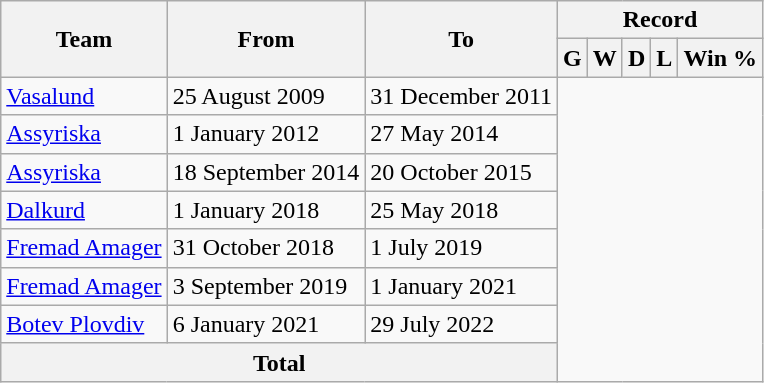<table class="wikitable" style="text-align: center">
<tr>
<th rowspan="2">Team</th>
<th rowspan="2">From</th>
<th rowspan="2">To</th>
<th colspan="5">Record</th>
</tr>
<tr>
<th>G</th>
<th>W</th>
<th>D</th>
<th>L</th>
<th>Win %</th>
</tr>
<tr>
<td align=left><a href='#'>Vasalund</a></td>
<td align=left>25 August 2009</td>
<td align=left>31 December 2011<br></td>
</tr>
<tr>
<td align=left><a href='#'>Assyriska</a></td>
<td align=left>1 January 2012</td>
<td align=left>27 May 2014<br></td>
</tr>
<tr>
<td align=left><a href='#'>Assyriska</a></td>
<td align=left>18 September 2014</td>
<td align=left>20 October 2015<br></td>
</tr>
<tr>
<td align=left><a href='#'>Dalkurd</a></td>
<td align=left>1 January 2018</td>
<td align=left>25 May 2018<br></td>
</tr>
<tr>
<td align=left><a href='#'>Fremad Amager</a></td>
<td align=left>31 October 2018</td>
<td align=left>1 July 2019<br></td>
</tr>
<tr>
<td align=left><a href='#'>Fremad Amager</a></td>
<td align=left>3 September 2019</td>
<td align=left>1 January 2021<br></td>
</tr>
<tr>
<td align=left><a href='#'>Botev Plovdiv</a></td>
<td align=left>6 January 2021</td>
<td align=left>29 July 2022<br></td>
</tr>
<tr>
<th colspan="3">Total<br></th>
</tr>
</table>
